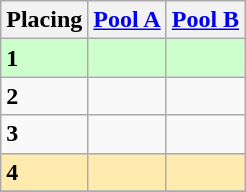<table class=wikitable style="border:1px solid #AAAAAA;">
<tr>
<th>Placing</th>
<th><a href='#'>Pool A</a></th>
<th><a href='#'>Pool B</a></th>
</tr>
<tr style="background: #ccffcc;">
<td><strong>1</strong></td>
<td></td>
<td></td>
</tr>
<tr>
<td><strong>2</strong></td>
<td></td>
<td></td>
</tr>
<tr>
<td><strong>3</strong></td>
<td></td>
<td></td>
</tr>
<tr style="background: #ffebad;">
<td><strong>4</strong></td>
<td></td>
<td></td>
</tr>
<tr>
</tr>
</table>
